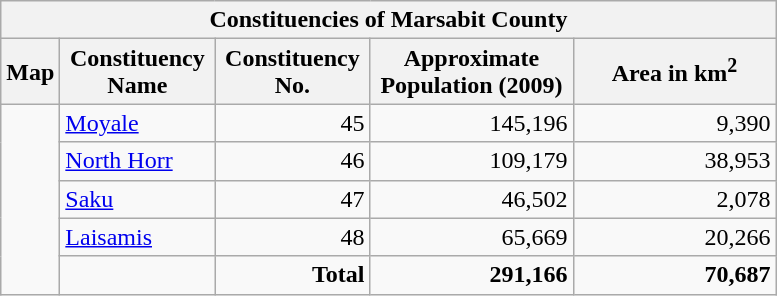<table class="wikitable">
<tr>
<th colspan="7">Constituencies of Marsabit County</th>
</tr>
<tr style="text-align:center;">
<th>Map</th>
<th style="width: 6em">Constituency Name</th>
<th style="width: 6em">Constituency No.</th>
<th style="width: 8em">Approximate Population (2009)</th>
<th style="width: 8em">Area in km<sup>2</sup></th>
</tr>
<tr>
<td rowspan=8></td>
<td><a href='#'>Moyale</a></td>
<td style="text-align:right;">45</td>
<td style="text-align:right;">145,196</td>
<td style="text-align:right;">9,390</td>
</tr>
<tr>
<td><a href='#'>North Horr</a></td>
<td style="text-align:right;">46</td>
<td style="text-align:right;">109,179</td>
<td style="text-align:right;">38,953</td>
</tr>
<tr>
<td><a href='#'>Saku</a></td>
<td style="text-align:right;">47</td>
<td style="text-align:right;">46,502</td>
<td style="text-align:right;">2,078</td>
</tr>
<tr>
<td><a href='#'>Laisamis</a></td>
<td style="text-align:right;">48</td>
<td style="text-align:right;">65,669</td>
<td style="text-align:right;">20,266</td>
</tr>
<tr>
<td></td>
<td style="text-align:right;"><strong>Total</strong></td>
<td style="text-align:right;"><strong>291,166</strong></td>
<td style="text-align:right;"><strong>70,687</strong></td>
</tr>
</table>
